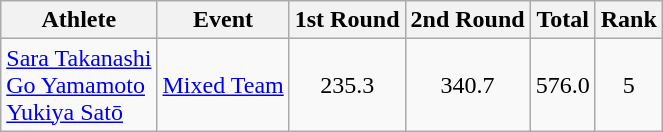<table class="wikitable">
<tr>
<th>Athlete</th>
<th>Event</th>
<th>1st Round</th>
<th>2nd Round</th>
<th>Total</th>
<th>Rank</th>
</tr>
<tr>
<td><a href='#'>Sara Takanashi</a><br><a href='#'>Go Yamamoto</a><br><a href='#'>Yukiya Satō</a></td>
<td><a href='#'>Mixed Team</a></td>
<td align="center">235.3</td>
<td align="center">340.7</td>
<td align="center">576.0</td>
<td align="center">5</td>
</tr>
</table>
